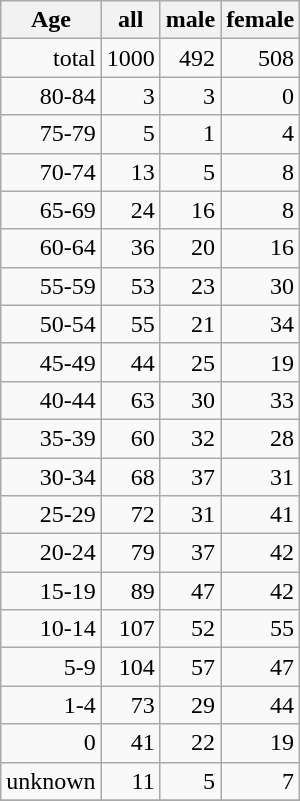<table class="wikitable" style="text-align:right;">
<tr style="text-align:center;">
<th>Age</th>
<th>all</th>
<th>male</th>
<th>female</th>
</tr>
<tr>
<td>total</td>
<td>1000</td>
<td>492</td>
<td>508</td>
</tr>
<tr>
<td>80-84</td>
<td>3</td>
<td>3</td>
<td>0</td>
</tr>
<tr>
<td>75-79</td>
<td>5</td>
<td>1</td>
<td>4</td>
</tr>
<tr>
<td>70-74</td>
<td>13</td>
<td>5</td>
<td>8</td>
</tr>
<tr>
<td>65-69</td>
<td>24</td>
<td>16</td>
<td>8</td>
</tr>
<tr>
<td>60-64</td>
<td>36</td>
<td>20</td>
<td>16</td>
</tr>
<tr>
<td>55-59</td>
<td>53</td>
<td>23</td>
<td>30</td>
</tr>
<tr>
<td>50-54</td>
<td>55</td>
<td>21</td>
<td>34</td>
</tr>
<tr>
<td>45-49</td>
<td>44</td>
<td>25</td>
<td>19</td>
</tr>
<tr>
<td>40-44</td>
<td>63</td>
<td>30</td>
<td>33</td>
</tr>
<tr>
<td>35-39</td>
<td>60</td>
<td>32</td>
<td>28</td>
</tr>
<tr>
<td>30-34</td>
<td>68</td>
<td>37</td>
<td>31</td>
</tr>
<tr>
<td>25-29</td>
<td>72</td>
<td>31</td>
<td>41</td>
</tr>
<tr>
<td>20-24</td>
<td>79</td>
<td>37</td>
<td>42</td>
</tr>
<tr>
<td>15-19</td>
<td>89</td>
<td>47</td>
<td>42</td>
</tr>
<tr>
<td>10-14</td>
<td>107</td>
<td>52</td>
<td>55</td>
</tr>
<tr>
<td>5-9</td>
<td>104</td>
<td>57</td>
<td>47</td>
</tr>
<tr>
<td>1-4</td>
<td>73</td>
<td>29</td>
<td>44</td>
</tr>
<tr>
<td>0</td>
<td>41</td>
<td>22</td>
<td>19</td>
</tr>
<tr>
<td>unknown</td>
<td style="text-align:right">11</td>
<td>5</td>
<td>7</td>
</tr>
<tr>
</tr>
</table>
